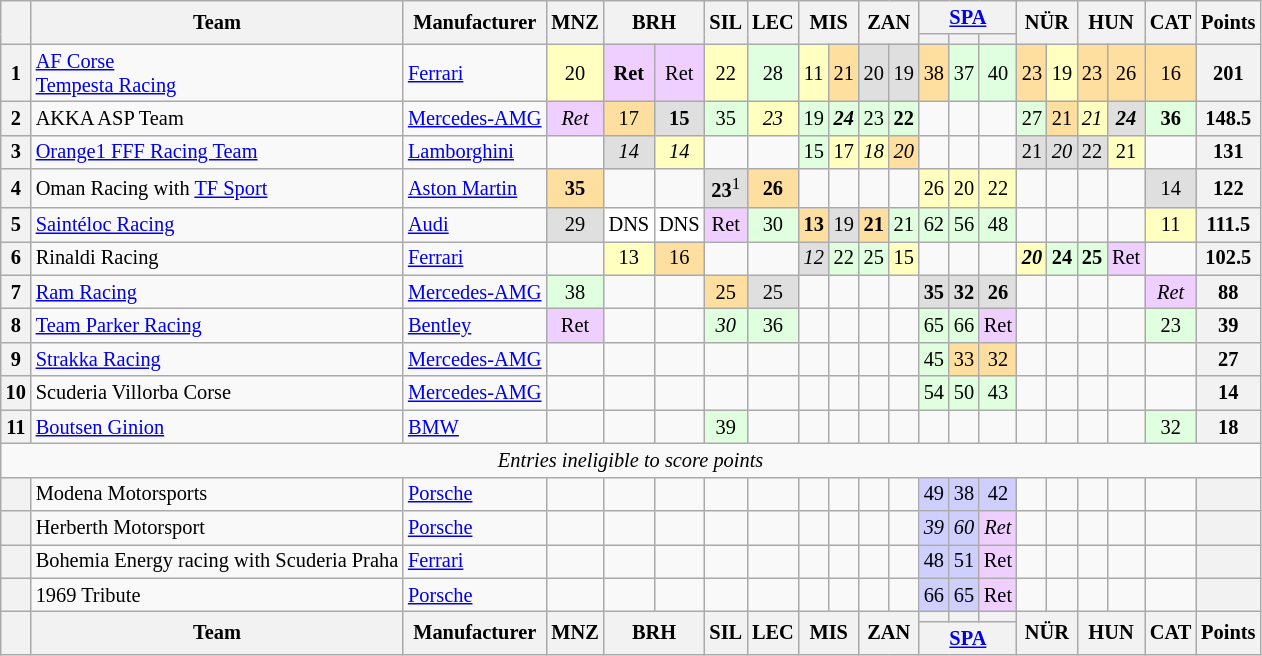<table class="wikitable" style="font-size: 85%; text-align:center;">
<tr>
<th rowspan=2></th>
<th rowspan=2>Team</th>
<th rowspan=2>Manufacturer</th>
<th rowspan=2>MNZ<br></th>
<th rowspan=2 colspan=2>BRH<br></th>
<th rowspan=2>SIL<br></th>
<th rowspan=2>LEC<br></th>
<th rowspan=2 colspan=2>MIS<br></th>
<th rowspan=2 colspan=2>ZAN<br></th>
<th colspan=3><a href='#'>SPA</a><br></th>
<th rowspan=2 colspan=2>NÜR<br></th>
<th rowspan=2 colspan=2>HUN<br></th>
<th rowspan=2>CAT<br></th>
<th rowspan=2>Points</th>
</tr>
<tr>
<th></th>
<th></th>
<th></th>
</tr>
<tr>
<th>1</th>
<td align=left> <a href='#'>AF Corse</a><br> <a href='#'>Tempesta Racing</a></td>
<td align=left><a href='#'>Ferrari</a></td>
<td style="background:#FFFFBF;">20</td>
<td style="background:#EFCFFF;"><strong>Ret</strong></td>
<td style="background:#EFCFFF;">Ret</td>
<td style="background:#FFFFBF;">22</td>
<td style="background:#DFFFDF;">28</td>
<td style="background:#FFFFBF;">11</td>
<td style="background:#FFDF9F;">21</td>
<td style="background:#DFDFDF;">20</td>
<td style="background:#DFDFDF;">19</td>
<td style="background:#FFDF9F;">38</td>
<td style="background:#DFFFDF;">37</td>
<td style="background:#DFFFDF;">40</td>
<td style="background:#FFDF9F;">23</td>
<td style="background:#FFFFBF;">19</td>
<td style="background:#FFDF9F;">23</td>
<td style="background:#FFDF9F;">26</td>
<td style="background:#FFDF9F;">16</td>
<th>201</th>
</tr>
<tr>
<th>2</th>
<td align=left> AKKA ASP Team</td>
<td align=left><a href='#'>Mercedes-AMG</a></td>
<td style="background:#EFCFFF;"><em>Ret</em></td>
<td style="background:#FFDF9F;">17</td>
<td style="background:#DFDFDF;"><strong>15</strong></td>
<td style="background:#DFFFDF;">35</td>
<td style="background:#FFFFBF;"><em>23</em></td>
<td style="background:#DFFFDF;">19</td>
<td style="background:#DFFFDF;"><strong><em>24</em></strong></td>
<td style="background:#DFFFDF;">23</td>
<td style="background:#DFFFDF;"><strong>22</strong></td>
<td></td>
<td></td>
<td></td>
<td style="background:#DFFFDF;">27</td>
<td style="background:#FFDF9F;">21</td>
<td style="background:#FFFFBF;"><em>21</em></td>
<td style="background:#DFDFDF;"><strong><em>24</em></strong></td>
<td style="background:#DFFFDF;"><strong>36</strong></td>
<th>148.5</th>
</tr>
<tr>
<th>3</th>
<td align=left> <a href='#'>Orange1 FFF Racing Team</a></td>
<td align=left><a href='#'>Lamborghini</a></td>
<td></td>
<td style="background:#DFDFDF;"><em>14</em></td>
<td style="background:#FFFFBF;"><em>14</em></td>
<td></td>
<td></td>
<td style="background:#DFFFDF;">15</td>
<td style="background:#FFFFBF;">17</td>
<td style="background:#FFFFBF;"><em>18</em></td>
<td style="background:#FFDF9F;"><em>20</em></td>
<td></td>
<td></td>
<td></td>
<td style="background:#DFDFDF;">21</td>
<td style="background:#DFDFDF;"><em>20</em></td>
<td style="background:#DFDFDF;">22</td>
<td style="background:#FFFFBF;">21</td>
<td></td>
<th>131</th>
</tr>
<tr>
<th>4</th>
<td align=left> Oman Racing with <a href='#'>TF Sport</a></td>
<td align=left><a href='#'>Aston Martin</a></td>
<td style="background:#FFDF9F;"><strong>35</strong></td>
<td></td>
<td></td>
<td style="background:#DFDFDF;"><strong>23</strong><sup>1</sup></td>
<td style="background:#FFDF9F;"><strong>26</strong></td>
<td></td>
<td></td>
<td></td>
<td></td>
<td style="background:#FFFFBF;">26</td>
<td style="background:#FFFFBF;">20</td>
<td style="background:#FFFFBF;">22</td>
<td></td>
<td></td>
<td></td>
<td></td>
<td style="background:#DFDFDF;">14</td>
<th>122</th>
</tr>
<tr>
<th>5</th>
<td align=left> <a href='#'>Saintéloc Racing</a></td>
<td align=left><a href='#'>Audi</a></td>
<td style="background:#DFDFDF;">29</td>
<td style="background:#FFFFFF;">DNS</td>
<td style="background:#FFFFFF;">DNS</td>
<td style="background:#EFCFFF;">Ret</td>
<td style="background:#DFFFDF;">30</td>
<td style="background:#FFDF9F;"><strong>13</strong></td>
<td style="background:#DFDFDF;">19</td>
<td style="background:#FFDF9F;"><strong>21</strong></td>
<td style="background:#DFFFDF;">21</td>
<td style="background:#DFFFDF;">62</td>
<td style="background:#DFFFDF;">56</td>
<td style="background:#DFFFDF;">48</td>
<td></td>
<td></td>
<td></td>
<td></td>
<td style="background:#FFFFBF;">11</td>
<th>111.5</th>
</tr>
<tr>
<th>6</th>
<td align=left> Rinaldi Racing</td>
<td align=left><a href='#'>Ferrari</a></td>
<td></td>
<td style="background:#FFFFBF;">13</td>
<td style="background:#FFDF9F;">16</td>
<td></td>
<td></td>
<td style="background:#DFDFDF;"><em>12</em></td>
<td style="background:#DFFFDF;">22</td>
<td style="background:#DFFFDF;">25</td>
<td style="background:#FFFFBF;">15</td>
<td></td>
<td></td>
<td></td>
<td style="background:#FFFFBF;"><strong><em>20</em></strong></td>
<td style="background:#DFFFDF;"><strong>24</strong></td>
<td style="background:#DFFFDF;"><strong>25</strong></td>
<td style="background:#EFCFFF;">Ret</td>
<td></td>
<th>102.5</th>
</tr>
<tr>
<th>7</th>
<td align=left> <a href='#'>Ram Racing</a></td>
<td align=left><a href='#'>Mercedes-AMG</a></td>
<td style="background:#DFFFDF;">38</td>
<td></td>
<td></td>
<td style="background:#FFDF9F;">25</td>
<td style="background:#DFDFDF;">25</td>
<td></td>
<td></td>
<td></td>
<td></td>
<td style="background:#DFDFDF;"><strong>35</strong></td>
<td style="background:#DFDFDF;"><strong>32</strong></td>
<td style="background:#DFDFDF;"><strong>26</strong></td>
<td></td>
<td></td>
<td></td>
<td></td>
<td style="background:#EFCFFF;"><em>Ret</em></td>
<th>88</th>
</tr>
<tr>
<th>8</th>
<td align=left> <a href='#'>Team Parker Racing</a></td>
<td align=left><a href='#'>Bentley</a></td>
<td style="background:#EFCFFF;">Ret</td>
<td></td>
<td></td>
<td style="background:#DFFFDF;"><em>30</em></td>
<td style="background:#DFFFDF;">36</td>
<td></td>
<td></td>
<td></td>
<td></td>
<td style="background:#DFFFDF;">65</td>
<td style="background:#DFFFDF;">66</td>
<td style="background:#EFCFFF;">Ret</td>
<td></td>
<td></td>
<td></td>
<td></td>
<td style="background:#DFFFDF;">23</td>
<th>39</th>
</tr>
<tr>
<th>9</th>
<td align=left> <a href='#'>Strakka Racing</a></td>
<td align=left><a href='#'>Mercedes-AMG</a></td>
<td></td>
<td></td>
<td></td>
<td></td>
<td></td>
<td></td>
<td></td>
<td></td>
<td></td>
<td style="background:#DFFFDF;">45</td>
<td style="background:#FFDF9F;">33</td>
<td style="background:#FFDF9F;">32</td>
<td></td>
<td></td>
<td></td>
<td></td>
<td></td>
<th>27</th>
</tr>
<tr>
<th>10</th>
<td align=left> Scuderia Villorba Corse</td>
<td align=left><a href='#'>Mercedes-AMG</a></td>
<td></td>
<td></td>
<td></td>
<td></td>
<td></td>
<td></td>
<td></td>
<td></td>
<td></td>
<td style="background:#DFFFDF;">54</td>
<td style="background:#DFFFDF;">50</td>
<td style="background:#DFFFDF;">43</td>
<td></td>
<td></td>
<td></td>
<td></td>
<td></td>
<th>14</th>
</tr>
<tr>
<th>11</th>
<td align=left> <a href='#'>Boutsen Ginion</a></td>
<td align=left><a href='#'>BMW</a></td>
<td></td>
<td></td>
<td></td>
<td style="background:#DFFFDF;">39</td>
<td></td>
<td></td>
<td></td>
<td></td>
<td></td>
<td></td>
<td></td>
<td></td>
<td></td>
<td></td>
<td></td>
<td></td>
<td style="background:#DFFFDF;">32</td>
<th>18</th>
</tr>
<tr>
<td colspan=21><em>Entries ineligible to score points</em></td>
</tr>
<tr>
<th></th>
<td align=left> Modena Motorsports</td>
<td align=left><a href='#'>Porsche</a></td>
<td></td>
<td></td>
<td></td>
<td></td>
<td></td>
<td></td>
<td></td>
<td></td>
<td></td>
<td style="background:#CFCFFF;">49</td>
<td style="background:#CFCFFF;">38</td>
<td style="background:#CFCFFF;">42</td>
<td></td>
<td></td>
<td></td>
<td></td>
<td></td>
<th></th>
</tr>
<tr>
<th></th>
<td align=left> Herberth Motorsport</td>
<td align=left><a href='#'>Porsche</a></td>
<td></td>
<td></td>
<td></td>
<td></td>
<td></td>
<td></td>
<td></td>
<td></td>
<td></td>
<td style="background:#CFCFFF;"><em>39</em></td>
<td style="background:#CFCFFF;"><em>60</em></td>
<td style="background:#EFCFFF;"><em>Ret</em></td>
<td></td>
<td></td>
<td></td>
<td></td>
<td></td>
<th></th>
</tr>
<tr>
<th></th>
<td align=left> Bohemia Energy racing with Scuderia Praha</td>
<td align=left><a href='#'>Ferrari</a></td>
<td></td>
<td></td>
<td></td>
<td></td>
<td></td>
<td></td>
<td></td>
<td></td>
<td></td>
<td style="background:#CFCFFF;">48</td>
<td style="background:#CFCFFF;">51</td>
<td style="background:#EFCFFF;">Ret</td>
<td></td>
<td></td>
<td></td>
<td></td>
<td></td>
<th></th>
</tr>
<tr>
<th></th>
<td align=left> 1969 Tribute</td>
<td align=left><a href='#'>Porsche</a></td>
<td></td>
<td></td>
<td></td>
<td></td>
<td></td>
<td></td>
<td></td>
<td></td>
<td></td>
<td style="background:#CFCFFF;">66</td>
<td style="background:#CFCFFF;">65</td>
<td style="background:#EFCFFF;">Ret</td>
<td></td>
<td></td>
<td></td>
<td></td>
<td></td>
<th></th>
</tr>
<tr valign="top">
<th valign=middle rowspan=2></th>
<th valign=middle rowspan=2>Team</th>
<th valign=middle rowspan=2>Manufacturer</th>
<th valign=middle rowspan=2>MNZ<br></th>
<th valign=middle rowspan=2 colspan=2>BRH<br></th>
<th valign=middle rowspan=2>SIL<br></th>
<th valign=middle rowspan=2>LEC<br></th>
<th valign=middle rowspan=2 colspan=2>MIS<br></th>
<th valign=middle rowspan=2 colspan=2>ZAN<br></th>
<th></th>
<th></th>
<th></th>
<th valign=middle rowspan=2 colspan=2>NÜR<br></th>
<th valign=middle rowspan=2 colspan=2>HUN<br></th>
<th valign=middle rowspan=2>CAT<br></th>
<th valign=middle rowspan=2>Points</th>
</tr>
<tr>
<th colspan=3><a href='#'>SPA</a><br></th>
</tr>
</table>
